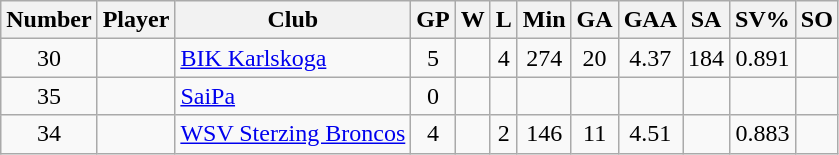<table class="wikitable sortable" style="text-align: center;">
<tr>
<th scope="col">Number</th>
<th scope="col">Player</th>
<th scope="col">Club</th>
<th scope="col">GP</th>
<th scope="col">W</th>
<th scope="col">L</th>
<th scope="col">Min</th>
<th scope="col">GA</th>
<th scope="col">GAA</th>
<th scope="col">SA</th>
<th scope="col">SV%</th>
<th scope="col">SO</th>
</tr>
<tr>
<td>30</td>
<td scope="row" align=left></td>
<td align=left><a href='#'>BIK Karlskoga</a></td>
<td>5</td>
<td></td>
<td>4</td>
<td>274</td>
<td>20</td>
<td>4.37</td>
<td>184</td>
<td>0.891</td>
<td></td>
</tr>
<tr>
<td>35</td>
<td scope="row" align=left></td>
<td align=left><a href='#'>SaiPa</a></td>
<td>0</td>
<td></td>
<td></td>
<td></td>
<td></td>
<td></td>
<td></td>
<td></td>
<td></td>
</tr>
<tr>
<td>34</td>
<td scope="row" align=left></td>
<td align=left><a href='#'>WSV Sterzing Broncos</a></td>
<td>4</td>
<td></td>
<td>2</td>
<td>146</td>
<td>11</td>
<td>4.51</td>
<td></td>
<td>0.883</td>
<td></td>
</tr>
</table>
